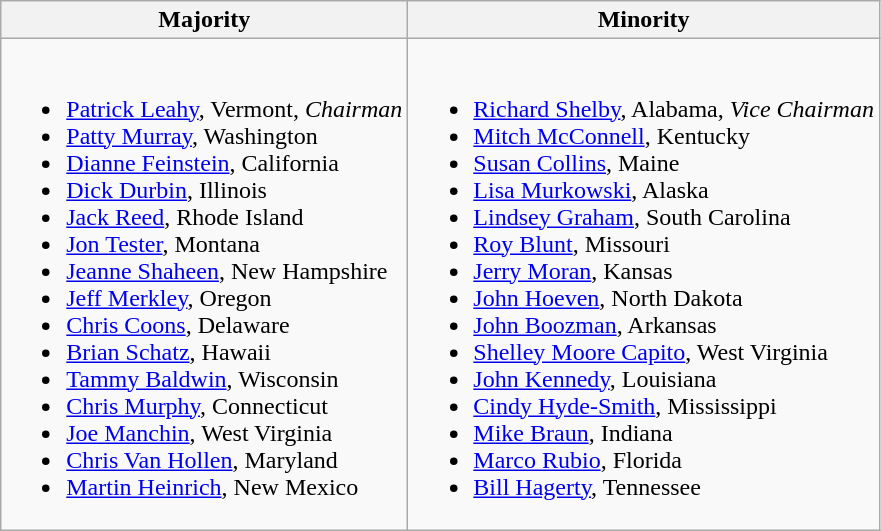<table class=wikitable>
<tr>
<th>Majority</th>
<th>Minority</th>
</tr>
<tr>
<td><br><ul><li><a href='#'>Patrick Leahy</a>, Vermont, <em> Chairman</em></li><li><a href='#'>Patty Murray</a>, Washington</li><li><a href='#'>Dianne Feinstein</a>, California</li><li><a href='#'>Dick Durbin</a>, Illinois</li><li><a href='#'>Jack Reed</a>, Rhode Island</li><li><a href='#'>Jon Tester</a>, Montana</li><li><a href='#'>Jeanne Shaheen</a>, New Hampshire</li><li><a href='#'>Jeff Merkley</a>, Oregon</li><li><a href='#'>Chris Coons</a>, Delaware</li><li><a href='#'>Brian Schatz</a>, Hawaii</li><li><a href='#'>Tammy Baldwin</a>, Wisconsin</li><li><a href='#'>Chris Murphy</a>, Connecticut</li><li><a href='#'>Joe Manchin</a>, West Virginia</li><li><a href='#'>Chris Van Hollen</a>, Maryland</li><li><a href='#'>Martin Heinrich</a>, New Mexico</li></ul></td>
<td><br><ul><li><a href='#'>Richard Shelby</a>, Alabama, <em>Vice Chairman</em></li><li><a href='#'>Mitch McConnell</a>, Kentucky</li><li><a href='#'>Susan Collins</a>, Maine</li><li><a href='#'>Lisa Murkowski</a>, Alaska</li><li><a href='#'>Lindsey Graham</a>, South Carolina</li><li><a href='#'>Roy Blunt</a>, Missouri</li><li><a href='#'>Jerry Moran</a>, Kansas</li><li><a href='#'>John Hoeven</a>, North Dakota</li><li><a href='#'>John Boozman</a>, Arkansas</li><li><a href='#'>Shelley Moore Capito</a>, West Virginia</li><li><a href='#'>John Kennedy</a>, Louisiana</li><li><a href='#'>Cindy Hyde-Smith</a>, Mississippi</li><li><a href='#'>Mike Braun</a>, Indiana</li><li><a href='#'>Marco Rubio</a>, Florida</li><li><a href='#'>Bill Hagerty</a>, Tennessee</li></ul></td>
</tr>
</table>
